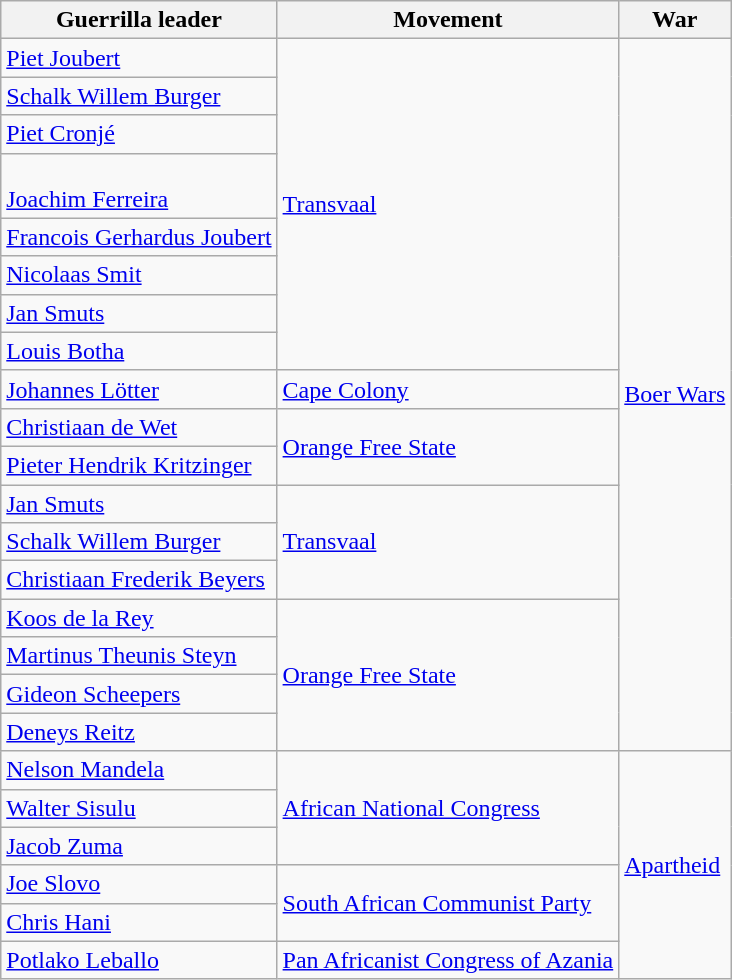<table class="wikitable">
<tr>
<th>Guerrilla leader</th>
<th>Movement</th>
<th>War</th>
</tr>
<tr>
<td><a href='#'>Piet Joubert</a></td>
<td rowspan="8"><a href='#'>Transvaal</a></td>
<td rowspan="18"><a href='#'>Boer Wars</a></td>
</tr>
<tr>
<td><a href='#'>Schalk Willem Burger</a></td>
</tr>
<tr>
<td><a href='#'>Piet Cronjé</a></td>
</tr>
<tr>
<td><br><a href='#'>Joachim Ferreira</a></td>
</tr>
<tr>
<td><a href='#'>Francois Gerhardus Joubert</a></td>
</tr>
<tr>
<td><a href='#'>Nicolaas Smit</a></td>
</tr>
<tr>
<td><a href='#'>Jan Smuts</a></td>
</tr>
<tr>
<td><a href='#'>Louis Botha</a></td>
</tr>
<tr>
<td><a href='#'>Johannes Lötter</a></td>
<td><a href='#'>Cape Colony</a></td>
</tr>
<tr>
<td><a href='#'>Christiaan de Wet</a></td>
<td rowspan="2"><a href='#'>Orange Free State</a></td>
</tr>
<tr>
<td><a href='#'>Pieter Hendrik Kritzinger</a></td>
</tr>
<tr>
<td><a href='#'>Jan Smuts</a></td>
<td rowspan="3"><a href='#'>Transvaal</a></td>
</tr>
<tr>
<td><a href='#'>Schalk Willem Burger</a></td>
</tr>
<tr>
<td><a href='#'>Christiaan Frederik Beyers</a></td>
</tr>
<tr>
<td><a href='#'>Koos de la Rey</a></td>
<td rowspan="4"><a href='#'>Orange Free State</a></td>
</tr>
<tr>
<td><a href='#'>Martinus Theunis Steyn</a></td>
</tr>
<tr>
<td><a href='#'>Gideon Scheepers</a></td>
</tr>
<tr>
<td><a href='#'>Deneys Reitz</a></td>
</tr>
<tr>
<td><a href='#'>Nelson Mandela</a></td>
<td rowspan="3"><a href='#'>African National Congress</a></td>
<td rowspan="6"><a href='#'>Apartheid</a></td>
</tr>
<tr>
<td><a href='#'>Walter Sisulu</a></td>
</tr>
<tr>
<td><a href='#'>Jacob Zuma</a></td>
</tr>
<tr>
<td><a href='#'>Joe Slovo</a></td>
<td rowspan="2"><a href='#'>South African Communist Party</a></td>
</tr>
<tr>
<td><a href='#'>Chris Hani</a></td>
</tr>
<tr>
<td><a href='#'>Potlako Leballo</a></td>
<td><a href='#'>Pan Africanist Congress of Azania</a></td>
</tr>
</table>
